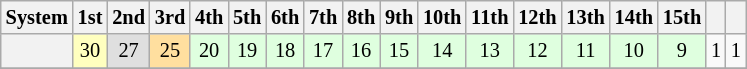<table class="wikitable" style="font-size:85%; text-align:center;">
<tr>
<th>System</th>
<th>1st</th>
<th>2nd</th>
<th>3rd</th>
<th>4th</th>
<th>5th</th>
<th>6th</th>
<th>7th</th>
<th>8th</th>
<th>9th</th>
<th>10th</th>
<th>11th</th>
<th>12th</th>
<th>13th</th>
<th>14th</th>
<th>15th</th>
<th></th>
<th></th>
</tr>
<tr>
<th></th>
<td style="background:#ffffbf;">30</td>
<td style="background:#dfdfdf;">27</td>
<td style="background:#ffdf9f;">25</td>
<td style="background:#dfffdf;">20</td>
<td style="background:#dfffdf;">19</td>
<td style="background:#dfffdf;">18</td>
<td style="background:#dfffdf;">17</td>
<td style="background:#dfffdf;">16</td>
<td style="background:#dfffdf;">15</td>
<td style="background:#dfffdf;">14</td>
<td style="background:#dfffdf;">13</td>
<td style="background:#dfffdf;">12</td>
<td style="background:#dfffdf;">11</td>
<td style="background:#dfffdf;">10</td>
<td style="background:#dfffdf;">9</td>
<td>1</td>
<td>1</td>
</tr>
<tr>
</tr>
</table>
